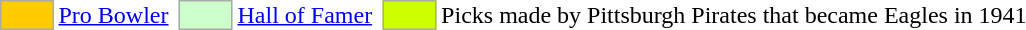<table>
<tr>
<td style="background-color:#FFCC00;border:1px solid #aaaaaa;width:2em"></td>
<td><a href='#'>Pro Bowler</a></td>
<td></td>
<td style="background-color:#CCFFCC;border:1px solid #aaaaaa;width:2em"></td>
<td><a href='#'>Hall of Famer</a></td>
<td></td>
<td style="background-color:#ccff00;border:1px solid #aaaaaa;width:2em"></td>
<td>Picks made by Pittsburgh Pirates that became Eagles in 1941</td>
</tr>
</table>
